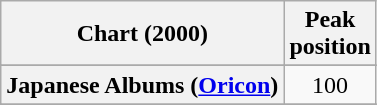<table class="wikitable sortable plainrowheaders" style="text-align:center">
<tr>
<th scope="col">Chart (2000)</th>
<th scope="col">Peak<br> position</th>
</tr>
<tr>
</tr>
<tr>
</tr>
<tr>
<th scope="row">Japanese Albums (<a href='#'>Oricon</a>)</th>
<td>100</td>
</tr>
<tr>
</tr>
<tr>
</tr>
</table>
